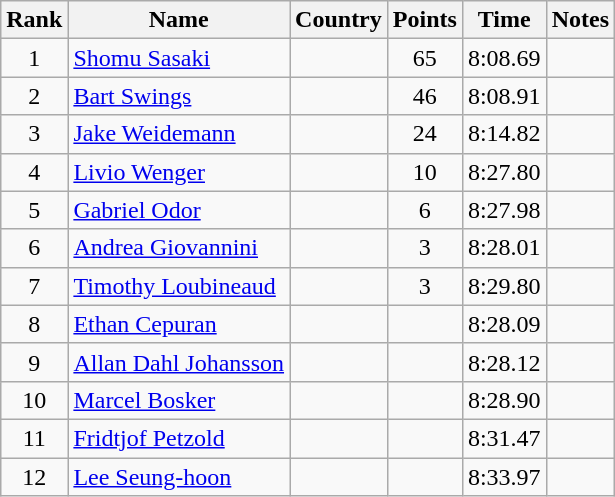<table class="wikitable sortable" style="text-align:center">
<tr>
<th>Rank</th>
<th>Name</th>
<th>Country</th>
<th>Points</th>
<th>Time</th>
<th>Notes</th>
</tr>
<tr>
<td>1</td>
<td align=left><a href='#'>Shomu Sasaki</a></td>
<td align=left></td>
<td>65</td>
<td>8:08.69</td>
<td></td>
</tr>
<tr>
<td>2</td>
<td align=left><a href='#'>Bart Swings</a></td>
<td align=left></td>
<td>46</td>
<td>8:08.91</td>
<td></td>
</tr>
<tr>
<td>3</td>
<td align=left><a href='#'>Jake Weidemann</a></td>
<td align=left></td>
<td>24</td>
<td>8:14.82</td>
<td></td>
</tr>
<tr>
<td>4</td>
<td align=left><a href='#'>Livio Wenger</a></td>
<td align=left></td>
<td>10</td>
<td>8:27.80</td>
<td></td>
</tr>
<tr>
<td>5</td>
<td align=left><a href='#'>Gabriel Odor</a></td>
<td align=left></td>
<td>6</td>
<td>8:27.98</td>
<td></td>
</tr>
<tr>
<td>6</td>
<td align=left><a href='#'>Andrea Giovannini</a></td>
<td align=left></td>
<td>3</td>
<td>8:28.01</td>
<td></td>
</tr>
<tr>
<td>7</td>
<td align=left><a href='#'>Timothy Loubineaud</a></td>
<td align=left></td>
<td>3</td>
<td>8:29.80</td>
<td></td>
</tr>
<tr>
<td>8</td>
<td align=left><a href='#'>Ethan Cepuran</a></td>
<td align=left></td>
<td></td>
<td>8:28.09</td>
<td></td>
</tr>
<tr>
<td>9</td>
<td align=left><a href='#'>Allan Dahl Johansson</a></td>
<td align=left></td>
<td></td>
<td>8:28.12</td>
<td></td>
</tr>
<tr>
<td>10</td>
<td align=left><a href='#'>Marcel Bosker</a></td>
<td align=left></td>
<td></td>
<td>8:28.90</td>
<td></td>
</tr>
<tr>
<td>11</td>
<td align=left><a href='#'>Fridtjof Petzold</a></td>
<td align=left></td>
<td></td>
<td>8:31.47</td>
<td></td>
</tr>
<tr>
<td>12</td>
<td align=left><a href='#'>Lee Seung-hoon</a></td>
<td align=left></td>
<td></td>
<td>8:33.97</td>
<td></td>
</tr>
</table>
